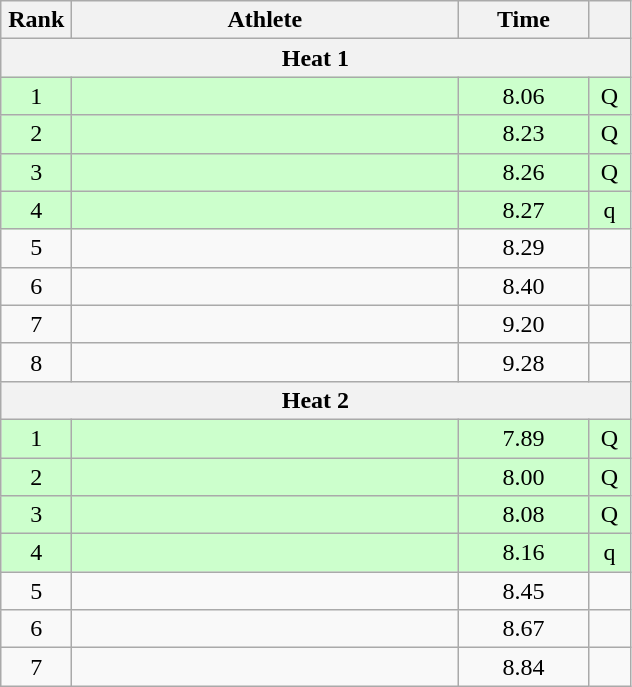<table class=wikitable style="text-align:center">
<tr>
<th width=40>Rank</th>
<th width=250>Athlete</th>
<th width=80>Time</th>
<th width=20></th>
</tr>
<tr>
<th colspan=4>Heat 1</th>
</tr>
<tr bgcolor="ccffcc">
<td>1</td>
<td align=left></td>
<td>8.06</td>
<td>Q</td>
</tr>
<tr bgcolor="ccffcc">
<td>2</td>
<td align=left></td>
<td>8.23</td>
<td>Q</td>
</tr>
<tr bgcolor="ccffcc">
<td>3</td>
<td align=left></td>
<td>8.26</td>
<td>Q</td>
</tr>
<tr bgcolor="ccffcc">
<td>4</td>
<td align=left></td>
<td>8.27</td>
<td>q</td>
</tr>
<tr>
<td>5</td>
<td align=left></td>
<td>8.29</td>
<td></td>
</tr>
<tr>
<td>6</td>
<td align=left></td>
<td>8.40</td>
<td></td>
</tr>
<tr>
<td>7</td>
<td align=left></td>
<td>9.20</td>
<td></td>
</tr>
<tr>
<td>8</td>
<td align=left></td>
<td>9.28</td>
<td></td>
</tr>
<tr>
<th colspan=4>Heat 2</th>
</tr>
<tr bgcolor="ccffcc">
<td>1</td>
<td align=left></td>
<td>7.89</td>
<td>Q</td>
</tr>
<tr bgcolor="ccffcc">
<td>2</td>
<td align=left></td>
<td>8.00</td>
<td>Q</td>
</tr>
<tr bgcolor="ccffcc">
<td>3</td>
<td align=left></td>
<td>8.08</td>
<td>Q</td>
</tr>
<tr bgcolor="ccffcc">
<td>4</td>
<td align=left></td>
<td>8.16</td>
<td>q</td>
</tr>
<tr>
<td>5</td>
<td align=left></td>
<td>8.45</td>
<td></td>
</tr>
<tr>
<td>6</td>
<td align=left></td>
<td>8.67</td>
<td></td>
</tr>
<tr>
<td>7</td>
<td align=left></td>
<td>8.84</td>
<td></td>
</tr>
</table>
